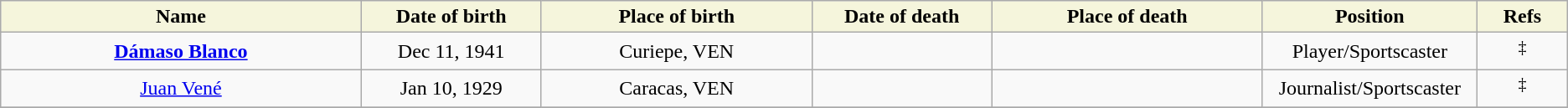<table class="wikitable">
<tr>
<th style="background:#F5F5DC;" width=20%>Name</th>
<th width=10% style="background:#F5F5DC;">Date of birth</th>
<th width=15% style="background:#F5F5DC;">Place of birth</th>
<th width=10% style="background:#F5F5DC;">Date of death</th>
<th width=15% style="background:#F5F5DC;">Place of death</th>
<th width=10% style="background:#F5F5DC;">Position</th>
<th width=5% style="background:#F5F5DC;">Refs</th>
</tr>
<tr align=center>
<td><strong><a href='#'>Dámaso Blanco</a></strong></td>
<td>Dec 11, 1941</td>
<td>Curiepe, VEN</td>
<td></td>
<td></td>
<td>Player/Sportscaster</td>
<td><sup> ‡ </sup> </td>
</tr>
<tr align=center>
<td><a href='#'>Juan Vené</a></td>
<td>Jan 10, 1929</td>
<td>Caracas, VEN</td>
<td></td>
<td></td>
<td>Journalist/Sportscaster</td>
<td><sup> ‡ </sup> </td>
</tr>
<tr align=center>
</tr>
</table>
